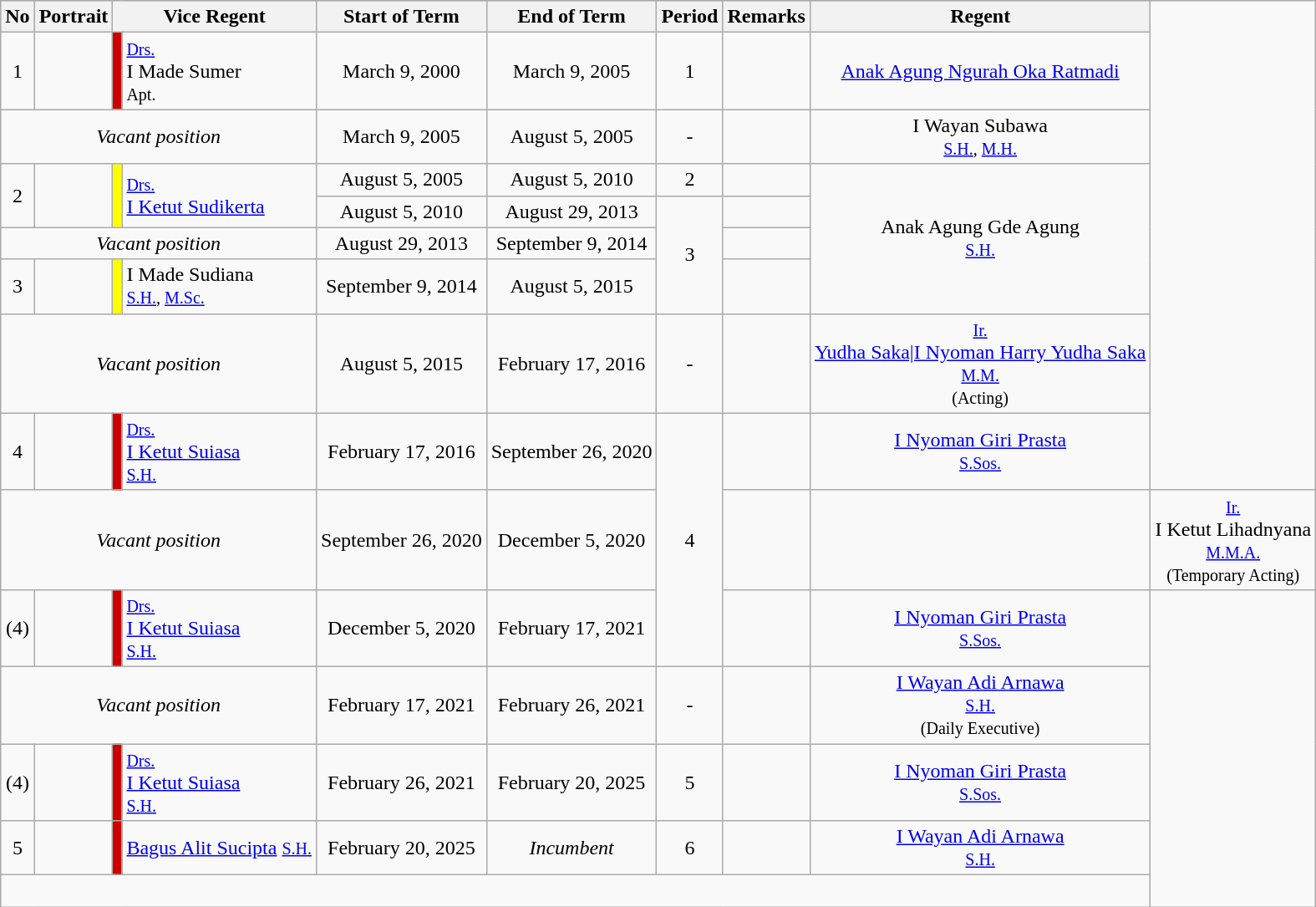<table class="wikitable">
<tr bgcolor="#99ccff">
<th>No</th>
<th>Portrait</th>
<th colspan="3">Vice Regent</th>
<th>Start of Term</th>
<th>End of Term</th>
<th>Period</th>
<th>Remarks</th>
<th>Regent</th>
</tr>
<tr>
<td style="text-align:center;">1</td>
<td colspan="2"></td>
<td bgcolor=#CD0000></td>
<td><small><a href='#'>Drs.</a></small><br>I Made Sumer<br><small>Apt.</small></td>
<td style="text-align:center;">March 9, 2000</td>
<td style="text-align:center;">March 9, 2005</td>
<td style="text-align:center;">1</td>
<td> </td>
<td style="text-align:center;"><a href='#'>Anak Agung Ngurah Oka Ratmadi</a></td>
</tr>
<tr>
<td colspan="5" style="text-align:center;"><em>Vacant position</em></td>
<td style="text-align:center;">March 9, 2005</td>
<td style="text-align:center;">August 5, 2005</td>
<td style="text-align:center;">-</td>
<td> </td>
<td style="text-align:center;">I Wayan Subawa<br><small><a href='#'>S.H.</a>, <a href='#'>M.H.</a></small></td>
</tr>
<tr>
<td rowspan=2 style="text-align:center;">2</td>
<td colspan="2" rowspan="2"></td>
<td rowspan=2 bgcolor=#FFFF00></td>
<td rowspan=2><small><a href='#'>Drs.</a></small><br><a href='#'>I Ketut Sudikerta</a></td>
<td style="text-align:center;">August 5, 2005</td>
<td style="text-align:center;">August 5, 2010</td>
<td style="text-align:center;">2</td>
<td> </td>
<td rowspan=4 style="text-align:center;">Anak Agung Gde Agung<br><small><a href='#'>S.H.</a></small></td>
</tr>
<tr>
<td style="text-align:center;">August 5, 2010</td>
<td style="text-align:center;">August 29, 2013</td>
<td rowspan=3 style="text-align:center;">3</td>
<td> </td>
</tr>
<tr>
<td colspan="5" style="text-align:center;"><em>Vacant position</em></td>
<td style="text-align:center;">August 29, 2013</td>
<td style="text-align:center;">September 9, 2014</td>
<td> </td>
</tr>
<tr>
<td style="text-align:center;">3</td>
<td colspan="2"></td>
<td bgcolor=#FFFF00></td>
<td>I Made Sudiana<br><small><a href='#'>S.H.</a>, <a href='#'>M.Sc.</a></small></td>
<td style="text-align:center;">September 9, 2014</td>
<td style="text-align:center;">August 5, 2015</td>
<td> </td>
</tr>
<tr>
<td colspan="5" style="text-align:center;"><em>Vacant position</em></td>
<td style="text-align:center;">August 5, 2015</td>
<td style="text-align:center;">February 17, 2016</td>
<td style="text-align:center;">-</td>
<td> </td>
<td style="text-align:center;"><small><a href='#'>Ir.</a></small><br><a href='#'>Yudha Saka|I Nyoman Harry Yudha Saka</a><br><small><a href='#'>M.M.</a></small><br><small>(Acting)</small></td>
</tr>
<tr>
<td style="text-align:center;">4</td>
<td colspan="2"></td>
<td bgcolor=#CD0000></td>
<td><small><a href='#'>Drs.</a></small><br><a href='#'>I Ketut Suiasa</a><br><small><a href='#'>S.H.</a></small></td>
<td style="text-align:center;">February 17, 2016</td>
<td style="text-align:center;">September 26, 2020</td>
<td rowspan=3 style="text-align:center;">4</td>
<td style="text-align:center;"></td>
<td style="text-align:center;"><a href='#'>I Nyoman Giri Prasta</a><br><small><a href='#'>S.Sos.</a></small></td>
</tr>
<tr>
<td colspan="5" style="text-align:center;"><em>Vacant position</em></td>
<td style="text-align:center;">September 26, 2020</td>
<td style="text-align:center;">December 5, 2020</td>
<td> </td>
<td colspan="2"></td>
<td style="text-align:center;"><small><a href='#'>Ir.</a></small><br>I Ketut Lihadnyana<br><small><a href='#'>M.M.A.</a></small><br><small>(Temporary Acting)</small></td>
</tr>
<tr>
<td style="text-align:center;">(4)</td>
<td colspan="2"></td>
<td bgcolor=#CD0000></td>
<td><small><a href='#'>Drs.</a></small><br><a href='#'>I Ketut Suiasa</a><br><small><a href='#'>S.H.</a></small></td>
<td style="text-align:center;">December 5, 2020</td>
<td style="text-align:center;">February 17, 2021</td>
<td> </td>
<td style="text-align:center;"><a href='#'>I Nyoman Giri Prasta</a><br><small><a href='#'>S.Sos.</a></small></td>
</tr>
<tr>
<td colspan="5" style="text-align:center;"><em>Vacant position</em></td>
<td style="text-align:center;">February 17, 2021</td>
<td style="text-align:center;">February 26, 2021</td>
<td style="text-align:center;">-</td>
<td> </td>
<td style="text-align:center;"><a href='#'>I Wayan Adi Arnawa</a><br><small><a href='#'>S.H.</a></small><br><small>(Daily Executive)</small></td>
</tr>
<tr>
<td style="text-align:center;">(4)</td>
<td colspan="2"></td>
<td bgcolor=#CD0000></td>
<td><small><a href='#'>Drs.</a></small><br><a href='#'>I Ketut Suiasa</a><br><small><a href='#'>S.H.</a></small></td>
<td style="text-align:center;">February 26, 2021</td>
<td style="text-align:center;">February 20, 2025</td>
<td style="text-align:center;">5</td>
<td style="text-align:center;"></td>
<td style="text-align:center;"><a href='#'>I Nyoman Giri Prasta</a><br><small><a href='#'>S.Sos.</a></small></td>
</tr>
<tr>
<td style="text-align:center;">5</td>
<td colspan="2"></td>
<td bgcolor=#CD0000></td>
<td><a href='#'>Bagus Alit Sucipta</a> <a href='#'><small>S.H.</small></a></td>
<td style="text-align:center;">February 20, 2025</td>
<td style="text-align:center;"><em>Incumbent</em></td>
<td style="text-align:center;">6</td>
<td style="text-align:center;"></td>
<td style="text-align:center;"><a href='#'>I Wayan Adi Arnawa</a><br><small><a href='#'>S.H.</a></small></td>
</tr>
<tr>
<td colspan="10"><br></td>
</tr>
</table>
